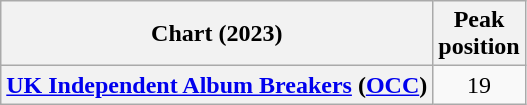<table class="wikitable sortable plainrowheaders" style="text-align:center">
<tr>
<th scope="col">Chart (2023)</th>
<th scope="col">Peak<br>position</th>
</tr>
<tr>
<th scope="row"><a href='#'>UK Independent Album Breakers</a> (<a href='#'>OCC</a>)</th>
<td>19</td>
</tr>
</table>
